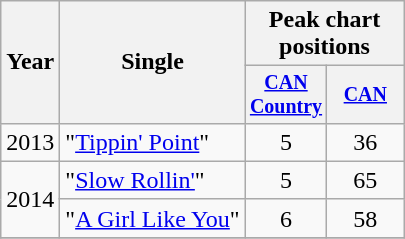<table class="wikitable" style="text-align:center;">
<tr>
<th rowspan="2">Year</th>
<th rowspan="2">Single</th>
<th colspan="2">Peak chart<br>positions</th>
</tr>
<tr style="font-size:smaller;">
<th width="45"><a href='#'>CAN Country</a><br></th>
<th width="45"><a href='#'>CAN</a><br></th>
</tr>
<tr>
<td>2013</td>
<td align="left">"<a href='#'>Tippin' Point</a>"</td>
<td>5</td>
<td>36</td>
</tr>
<tr>
<td rowspan="2">2014</td>
<td align="left">"<a href='#'>Slow Rollin'</a>"</td>
<td>5</td>
<td>65</td>
</tr>
<tr>
<td align="left">"<a href='#'>A Girl Like You</a>"</td>
<td>6</td>
<td>58</td>
</tr>
<tr>
</tr>
</table>
